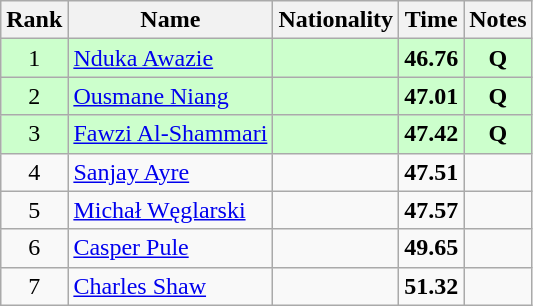<table class="wikitable sortable" style="text-align:center">
<tr>
<th>Rank</th>
<th>Name</th>
<th>Nationality</th>
<th>Time</th>
<th>Notes</th>
</tr>
<tr bgcolor=ccffcc>
<td>1</td>
<td align=left><a href='#'>Nduka Awazie</a></td>
<td align=left></td>
<td><strong>46.76</strong></td>
<td><strong>Q</strong></td>
</tr>
<tr bgcolor=ccffcc>
<td>2</td>
<td align=left><a href='#'>Ousmane Niang</a></td>
<td align=left></td>
<td><strong>47.01</strong></td>
<td><strong>Q</strong></td>
</tr>
<tr bgcolor=ccffcc>
<td>3</td>
<td align=left><a href='#'>Fawzi Al-Shammari</a></td>
<td align=left></td>
<td><strong>47.42</strong></td>
<td><strong>Q</strong></td>
</tr>
<tr>
<td>4</td>
<td align=left><a href='#'>Sanjay Ayre</a></td>
<td align=left></td>
<td><strong>47.51</strong></td>
<td></td>
</tr>
<tr>
<td>5</td>
<td align=left><a href='#'>Michał Węglarski</a></td>
<td align=left></td>
<td><strong>47.57</strong></td>
<td></td>
</tr>
<tr>
<td>6</td>
<td align=left><a href='#'>Casper Pule</a></td>
<td align=left></td>
<td><strong>49.65</strong></td>
<td></td>
</tr>
<tr>
<td>7</td>
<td align=left><a href='#'>Charles Shaw</a></td>
<td align=left></td>
<td><strong>51.32</strong></td>
<td></td>
</tr>
</table>
